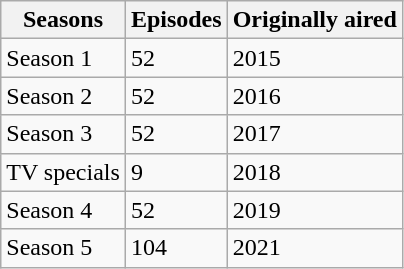<table class="wikitable">
<tr>
<th>Seasons</th>
<th>Episodes</th>
<th>Originally aired</th>
</tr>
<tr>
<td>Season 1</td>
<td>52</td>
<td>2015</td>
</tr>
<tr>
<td>Season 2</td>
<td>52</td>
<td>2016</td>
</tr>
<tr>
<td>Season 3</td>
<td>52</td>
<td>2017</td>
</tr>
<tr>
<td>TV specials</td>
<td>9</td>
<td>2018</td>
</tr>
<tr>
<td>Season 4</td>
<td>52</td>
<td>2019</td>
</tr>
<tr>
<td>Season 5</td>
<td>104</td>
<td>2021</td>
</tr>
</table>
